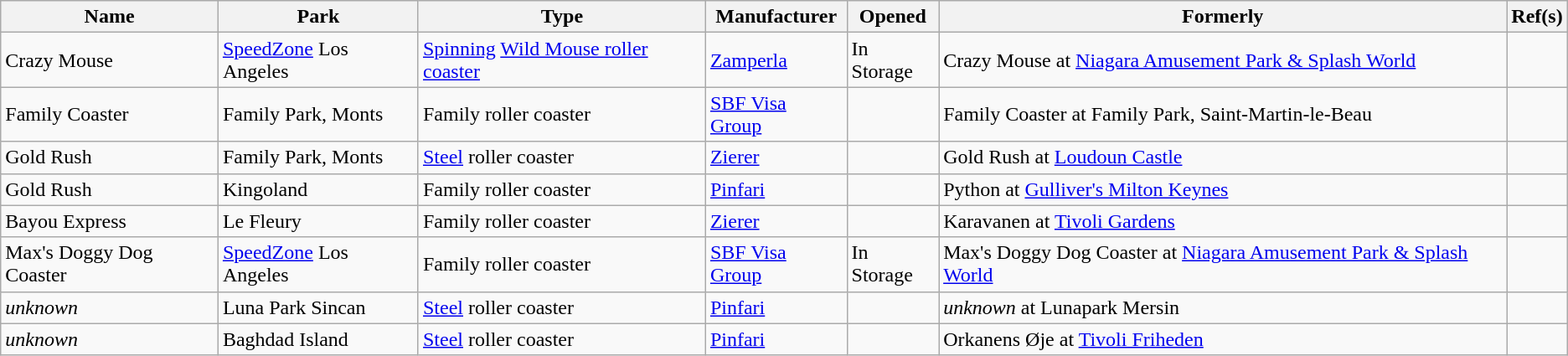<table class="wikitable sortable">
<tr>
<th>Name</th>
<th>Park</th>
<th>Type</th>
<th>Manufacturer</th>
<th>Opened</th>
<th>Formerly</th>
<th class="unsortable">Ref(s)</th>
</tr>
<tr>
<td>Crazy Mouse</td>
<td><a href='#'>SpeedZone</a> Los Angeles</td>
<td><a href='#'>Spinning</a> <a href='#'>Wild Mouse roller coaster</a></td>
<td><a href='#'>Zamperla</a></td>
<td>In Storage</td>
<td>Crazy Mouse at <a href='#'>Niagara Amusement Park & Splash World</a></td>
<td></td>
</tr>
<tr>
<td>Family Coaster</td>
<td>Family Park, Monts</td>
<td>Family roller coaster</td>
<td><a href='#'>SBF Visa Group</a></td>
<td></td>
<td>Family Coaster at Family Park, Saint-Martin-le-Beau</td>
<td></td>
</tr>
<tr>
<td>Gold Rush</td>
<td>Family Park, Monts</td>
<td><a href='#'>Steel</a> roller coaster</td>
<td><a href='#'>Zierer</a></td>
<td></td>
<td>Gold Rush at <a href='#'>Loudoun Castle</a></td>
<td></td>
</tr>
<tr>
<td>Gold Rush</td>
<td>Kingoland</td>
<td>Family roller coaster</td>
<td><a href='#'>Pinfari</a></td>
<td></td>
<td>Python at <a href='#'>Gulliver's Milton Keynes</a></td>
<td></td>
</tr>
<tr>
<td>Bayou Express</td>
<td>Le Fleury</td>
<td>Family roller coaster</td>
<td><a href='#'>Zierer</a></td>
<td></td>
<td>Karavanen at <a href='#'>Tivoli Gardens</a></td>
<td></td>
</tr>
<tr>
<td>Max's Doggy Dog Coaster</td>
<td><a href='#'>SpeedZone</a> Los Angeles</td>
<td>Family roller coaster</td>
<td><a href='#'>SBF Visa Group</a></td>
<td>In Storage</td>
<td>Max's Doggy Dog Coaster at <a href='#'>Niagara Amusement Park & Splash World</a></td>
<td></td>
</tr>
<tr>
<td><em>unknown</em></td>
<td>Luna Park Sincan</td>
<td><a href='#'>Steel</a> roller coaster</td>
<td><a href='#'>Pinfari</a></td>
<td></td>
<td><em>unknown</em> at Lunapark Mersin</td>
<td></td>
</tr>
<tr>
<td><em>unknown</em></td>
<td>Baghdad Island</td>
<td><a href='#'>Steel</a> roller coaster</td>
<td><a href='#'>Pinfari</a></td>
<td></td>
<td>Orkanens Øje at <a href='#'>Tivoli Friheden</a></td>
<td></td>
</tr>
</table>
